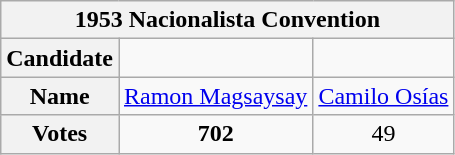<table class="wikitable" style="text-align:center">
<tr>
<th colspan="3">1953 Nacionalista Convention</th>
</tr>
<tr>
<th>Candidate</th>
<td></td>
<td></td>
</tr>
<tr>
<th align="right"><strong>Name</strong></th>
<td><a href='#'>Ramon Magsaysay</a></td>
<td><a href='#'>Camilo Osías</a></td>
</tr>
<tr>
<th align="right"><strong>Votes</strong></th>
<td><strong>702</strong></td>
<td>49</td>
</tr>
</table>
